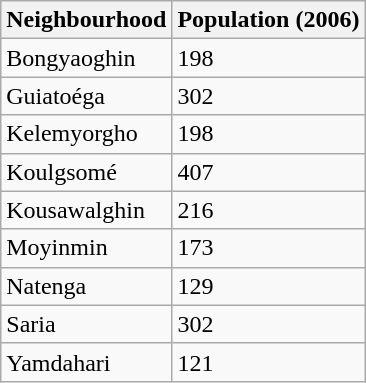<table class="wikitable">
<tr>
<th>Neighbourhood</th>
<th>Population (2006)</th>
</tr>
<tr>
<td>Bongyaoghin</td>
<td>198</td>
</tr>
<tr>
<td>Guiatoéga</td>
<td>302</td>
</tr>
<tr>
<td>Kelemyorgho</td>
<td>198</td>
</tr>
<tr>
<td>Koulgsomé</td>
<td>407</td>
</tr>
<tr>
<td>Kousawalghin</td>
<td>216</td>
</tr>
<tr>
<td>Moyinmin</td>
<td>173</td>
</tr>
<tr>
<td>Natenga</td>
<td>129</td>
</tr>
<tr>
<td>Saria</td>
<td>302</td>
</tr>
<tr>
<td>Yamdahari</td>
<td>121</td>
</tr>
</table>
